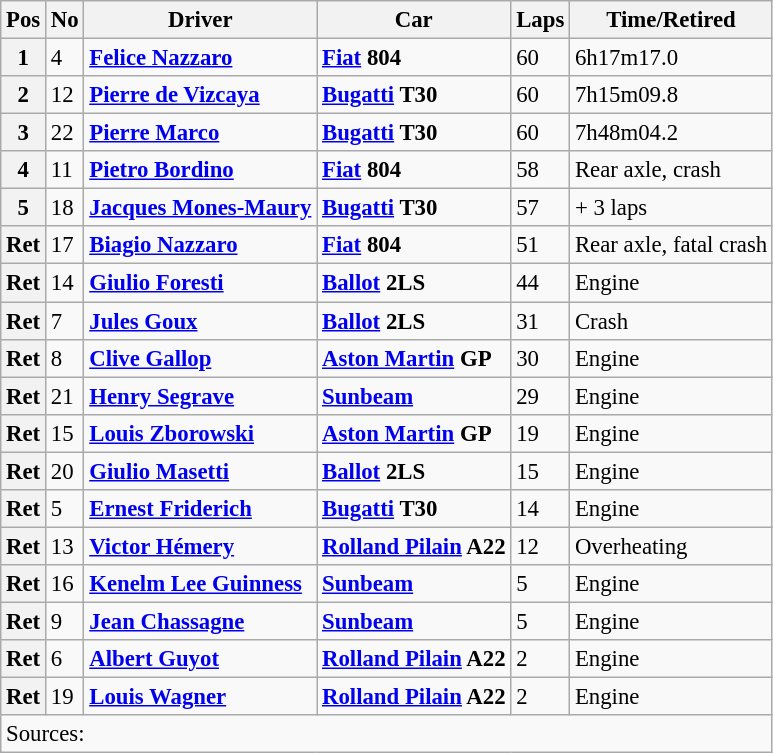<table class="wikitable" style="font-size: 95%;">
<tr>
<th>Pos</th>
<th>No</th>
<th>Driver</th>
<th>Car</th>
<th>Laps</th>
<th>Time/Retired</th>
</tr>
<tr>
<th>1</th>
<td>4</td>
<td> <strong><a href='#'>Felice Nazzaro</a></strong></td>
<td><strong><a href='#'>Fiat</a> 804</strong></td>
<td>60</td>
<td>6h17m17.0</td>
</tr>
<tr>
<th>2</th>
<td>12</td>
<td> <strong><a href='#'>Pierre de Vizcaya</a></strong></td>
<td><strong><a href='#'>Bugatti</a> T30</strong></td>
<td>60</td>
<td>7h15m09.8</td>
</tr>
<tr>
<th>3</th>
<td>22</td>
<td> <strong><a href='#'>Pierre Marco</a></strong></td>
<td><strong><a href='#'>Bugatti</a> T30</strong></td>
<td>60</td>
<td>7h48m04.2</td>
</tr>
<tr>
<th>4</th>
<td>11</td>
<td> <strong><a href='#'>Pietro Bordino</a></strong></td>
<td><strong><a href='#'>Fiat</a> 804</strong></td>
<td>58</td>
<td>Rear axle, crash</td>
</tr>
<tr>
<th>5</th>
<td>18</td>
<td> <strong><a href='#'>Jacques Mones-Maury</a></strong></td>
<td><strong><a href='#'>Bugatti</a> T30</strong></td>
<td>57</td>
<td>+ 3 laps</td>
</tr>
<tr>
<th>Ret</th>
<td>17</td>
<td> <strong><a href='#'>Biagio Nazzaro</a></strong></td>
<td><strong><a href='#'>Fiat</a> 804</strong></td>
<td>51</td>
<td>Rear axle, fatal crash</td>
</tr>
<tr>
<th>Ret</th>
<td>14</td>
<td> <strong><a href='#'>Giulio Foresti</a></strong></td>
<td><strong><a href='#'>Ballot</a> 2LS</strong></td>
<td>44</td>
<td>Engine</td>
</tr>
<tr>
<th>Ret</th>
<td>7</td>
<td> <strong><a href='#'>Jules Goux</a></strong></td>
<td><strong><a href='#'>Ballot</a> 2LS</strong></td>
<td>31</td>
<td>Crash</td>
</tr>
<tr>
<th>Ret</th>
<td>8</td>
<td> <strong><a href='#'>Clive Gallop</a></strong></td>
<td><strong><a href='#'>Aston Martin</a> GP</strong></td>
<td>30</td>
<td>Engine</td>
</tr>
<tr>
<th>Ret</th>
<td>21</td>
<td> <strong><a href='#'>Henry Segrave</a></strong></td>
<td><strong><a href='#'>Sunbeam</a> </strong></td>
<td>29</td>
<td>Engine</td>
</tr>
<tr>
<th>Ret</th>
<td>15</td>
<td> <strong><a href='#'>Louis Zborowski</a></strong></td>
<td><strong><a href='#'>Aston Martin</a> GP</strong></td>
<td>19</td>
<td>Engine</td>
</tr>
<tr>
<th>Ret</th>
<td>20</td>
<td> <strong><a href='#'>Giulio Masetti</a></strong></td>
<td><strong><a href='#'>Ballot</a> 2LS</strong></td>
<td>15</td>
<td>Engine</td>
</tr>
<tr>
<th>Ret</th>
<td>5</td>
<td> <strong><a href='#'>Ernest Friderich</a></strong></td>
<td><strong><a href='#'>Bugatti</a> T30</strong></td>
<td>14</td>
<td>Engine</td>
</tr>
<tr>
<th>Ret</th>
<td>13</td>
<td> <strong><a href='#'>Victor Hémery</a></strong></td>
<td><strong><a href='#'>Rolland Pilain</a> A22</strong></td>
<td>12</td>
<td>Overheating</td>
</tr>
<tr>
<th>Ret</th>
<td>16</td>
<td> <strong><a href='#'>Kenelm Lee Guinness</a></strong></td>
<td><strong><a href='#'>Sunbeam</a></strong></td>
<td>5</td>
<td>Engine</td>
</tr>
<tr>
<th>Ret</th>
<td>9</td>
<td> <strong><a href='#'>Jean Chassagne</a></strong></td>
<td><strong><a href='#'>Sunbeam</a></strong></td>
<td>5</td>
<td>Engine</td>
</tr>
<tr>
<th>Ret</th>
<td>6</td>
<td> <strong><a href='#'>Albert Guyot</a></strong></td>
<td><strong><a href='#'>Rolland Pilain</a> A22</strong></td>
<td>2</td>
<td>Engine</td>
</tr>
<tr>
<th>Ret</th>
<td>19</td>
<td> <strong><a href='#'>Louis Wagner</a></strong></td>
<td><strong><a href='#'>Rolland Pilain</a> A22</strong></td>
<td>2</td>
<td>Engine</td>
</tr>
<tr>
<td colspan=6>Sources:</td>
</tr>
</table>
